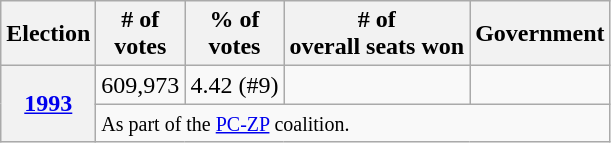<table class=wikitable>
<tr>
<th>Election</th>
<th># of<br>votes</th>
<th>% of<br>votes</th>
<th># of<br>overall seats won</th>
<th>Government</th>
</tr>
<tr>
<th rowspan="2"><a href='#'>1993</a></th>
<td>609,973</td>
<td>4.42 (#9)</td>
<td></td>
<td></td>
</tr>
<tr>
<td colspan=5><small>As part of the <a href='#'>PC-ZP</a> coalition.</small></td>
</tr>
</table>
